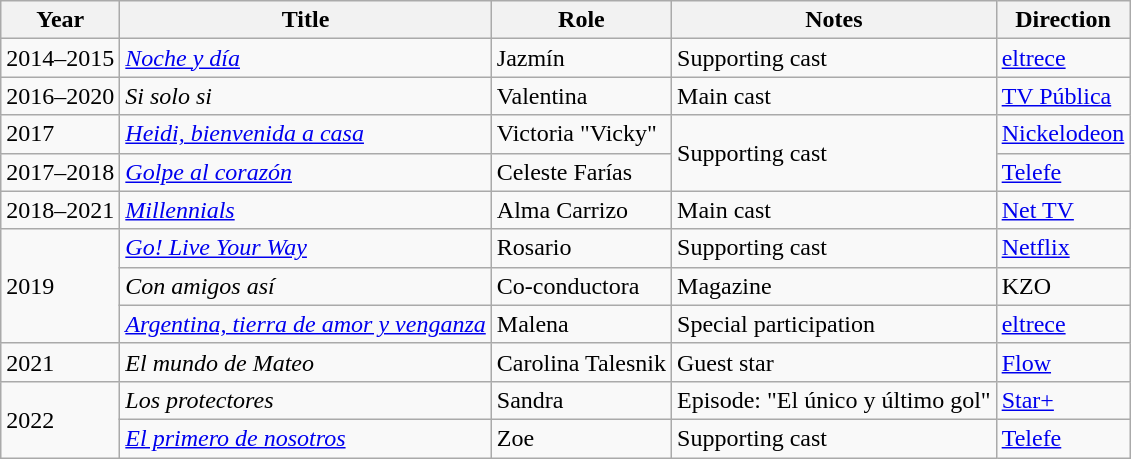<table class="wikitable sortable">
<tr>
<th>Year</th>
<th>Title</th>
<th>Role</th>
<th>Notes</th>
<th>Direction</th>
</tr>
<tr>
<td>2014–2015</td>
<td><em><a href='#'>Noche y día</a></em></td>
<td>Jazmín</td>
<td>Supporting cast</td>
<td><a href='#'>eltrece</a></td>
</tr>
<tr>
<td>2016–2020</td>
<td><em>Si solo si</em></td>
<td>Valentina</td>
<td>Main cast</td>
<td><a href='#'>TV Pública</a></td>
</tr>
<tr>
<td>2017</td>
<td><em><a href='#'>Heidi, bienvenida a casa</a></em></td>
<td>Victoria "Vicky"</td>
<td rowspan="2">Supporting cast</td>
<td><a href='#'>Nickelodeon</a></td>
</tr>
<tr>
<td>2017–2018</td>
<td><em><a href='#'>Golpe al corazón</a></em></td>
<td>Celeste Farías</td>
<td><a href='#'>Telefe</a></td>
</tr>
<tr>
<td>2018–2021</td>
<td><em><a href='#'>Millennials</a></em></td>
<td>Alma Carrizo</td>
<td>Main cast</td>
<td><a href='#'>Net TV</a></td>
</tr>
<tr>
<td rowspan="3">2019</td>
<td><em><a href='#'>Go! Live Your Way</a></em></td>
<td>Rosario</td>
<td>Supporting cast</td>
<td><a href='#'>Netflix</a></td>
</tr>
<tr>
<td><em>Con amigos así</em></td>
<td>Co-conductora</td>
<td>Magazine</td>
<td>KZO</td>
</tr>
<tr>
<td><em><a href='#'>Argentina, tierra de amor y venganza</a></em></td>
<td>Malena</td>
<td>Special participation</td>
<td><a href='#'>eltrece</a></td>
</tr>
<tr>
<td>2021</td>
<td><em>El mundo de Mateo</em></td>
<td>Carolina Talesnik</td>
<td>Guest star</td>
<td><a href='#'>Flow</a></td>
</tr>
<tr>
<td rowspan="2">2022</td>
<td><em>Los protectores</em></td>
<td>Sandra</td>
<td>Episode: "El único y último gol"</td>
<td><a href='#'>Star+</a></td>
</tr>
<tr>
<td><em><a href='#'>El primero de nosotros</a></em></td>
<td>Zoe</td>
<td>Supporting cast</td>
<td><a href='#'>Telefe</a></td>
</tr>
</table>
